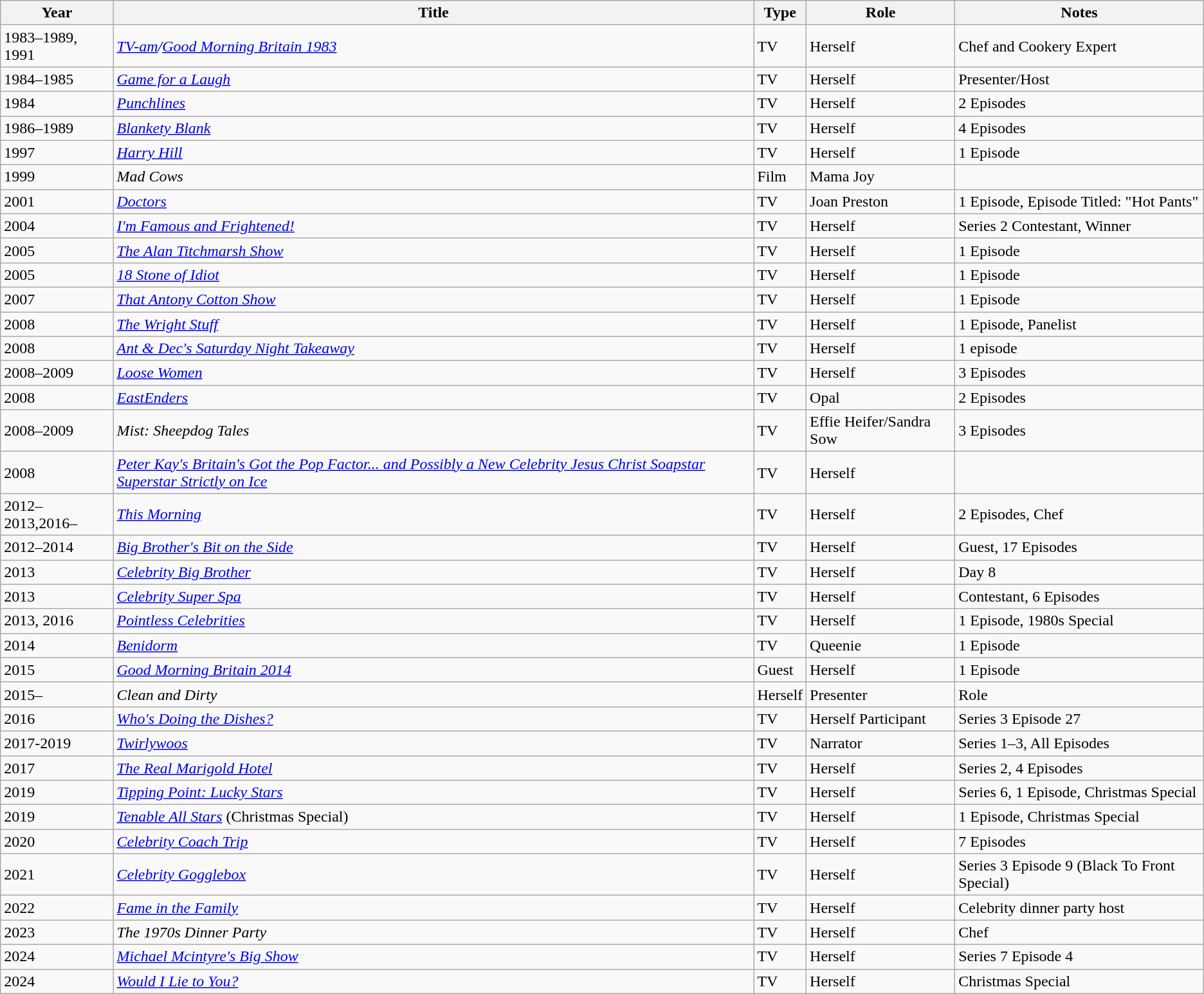<table class="wikitable sortable">
<tr>
<th>Year</th>
<th>Title</th>
<th>Type</th>
<th class="unsortable">Role</th>
<th class="unsortable">Notes</th>
</tr>
<tr>
<td>1983–1989, 1991</td>
<td><em><a href='#'>TV-am</a>/<a href='#'>Good Morning Britain 1983</a></em></td>
<td>TV</td>
<td>Herself</td>
<td>Chef and Cookery Expert</td>
</tr>
<tr>
<td>1984–1985</td>
<td><em><a href='#'>Game for a Laugh</a></em></td>
<td>TV</td>
<td>Herself</td>
<td>Presenter/Host</td>
</tr>
<tr>
<td>1984</td>
<td><em><a href='#'>Punchlines</a></em></td>
<td>TV</td>
<td>Herself</td>
<td>2 Episodes</td>
</tr>
<tr>
<td>1986–1989</td>
<td><em><a href='#'>Blankety Blank</a></em></td>
<td>TV</td>
<td>Herself</td>
<td>4 Episodes</td>
</tr>
<tr>
<td>1997</td>
<td><em><a href='#'>Harry Hill</a></em></td>
<td>TV</td>
<td>Herself</td>
<td>1 Episode</td>
</tr>
<tr>
<td>1999</td>
<td><em>Mad Cows</em></td>
<td>Film</td>
<td>Mama Joy</td>
<td></td>
</tr>
<tr>
<td>2001</td>
<td><em><a href='#'>Doctors</a></em></td>
<td>TV</td>
<td>Joan Preston</td>
<td>1 Episode, Episode Titled: "Hot Pants"</td>
</tr>
<tr>
<td>2004</td>
<td><em><a href='#'>I'm Famous and Frightened!</a></em></td>
<td>TV</td>
<td>Herself</td>
<td>Series 2 Contestant, Winner</td>
</tr>
<tr>
<td>2005</td>
<td><em><a href='#'>The Alan Titchmarsh Show</a></em></td>
<td>TV</td>
<td>Herself</td>
<td>1 Episode</td>
</tr>
<tr>
<td>2005</td>
<td><em><a href='#'>18 Stone of Idiot</a></em></td>
<td>TV</td>
<td>Herself</td>
<td>1 Episode</td>
</tr>
<tr>
<td>2007</td>
<td><em><a href='#'>That Antony Cotton Show</a></em></td>
<td>TV</td>
<td>Herself</td>
<td>1 Episode</td>
</tr>
<tr>
<td>2008</td>
<td><em><a href='#'>The Wright Stuff</a></em></td>
<td>TV</td>
<td>Herself</td>
<td>1 Episode, Panelist</td>
</tr>
<tr>
<td>2008</td>
<td><em><a href='#'>Ant & Dec's Saturday Night Takeaway</a></em></td>
<td>TV</td>
<td>Herself</td>
<td>1 episode</td>
</tr>
<tr>
<td>2008–2009</td>
<td><em><a href='#'>Loose Women</a></em></td>
<td>TV</td>
<td>Herself</td>
<td>3 Episodes</td>
</tr>
<tr>
<td>2008</td>
<td><em><a href='#'>EastEnders</a></em></td>
<td>TV</td>
<td>Opal</td>
<td>2 Episodes</td>
</tr>
<tr>
<td>2008–2009</td>
<td><em>Mist: Sheepdog Tales</em></td>
<td>TV</td>
<td>Effie Heifer/Sandra Sow</td>
<td>3 Episodes</td>
</tr>
<tr>
<td>2008</td>
<td><em><a href='#'>Peter Kay's Britain's Got the Pop Factor... and Possibly a New Celebrity Jesus Christ Soapstar Superstar Strictly on Ice</a></em></td>
<td>TV</td>
<td>Herself</td>
<td></td>
</tr>
<tr>
<td>2012–2013,2016–</td>
<td><em><a href='#'>This Morning</a></em></td>
<td>TV</td>
<td>Herself</td>
<td>2 Episodes, Chef</td>
</tr>
<tr>
<td>2012–2014</td>
<td><em><a href='#'>Big Brother's Bit on the Side</a></em></td>
<td>TV</td>
<td>Herself</td>
<td>Guest, 17 Episodes</td>
</tr>
<tr>
<td>2013</td>
<td><em><a href='#'>Celebrity Big Brother</a></em></td>
<td>TV</td>
<td>Herself</td>
<td>Day 8</td>
</tr>
<tr>
<td>2013</td>
<td><em><a href='#'>Celebrity Super Spa</a></em></td>
<td>TV</td>
<td>Herself</td>
<td>Contestant, 6 Episodes</td>
</tr>
<tr>
<td>2013, 2016</td>
<td><em><a href='#'>Pointless Celebrities</a></em></td>
<td>TV</td>
<td>Herself</td>
<td>1 Episode, 1980s Special</td>
</tr>
<tr>
<td>2014</td>
<td><em><a href='#'>Benidorm</a></em></td>
<td>TV</td>
<td>Queenie</td>
<td>1 Episode</td>
</tr>
<tr>
<td>2015</td>
<td><em><a href='#'>Good Morning Britain 2014</a></em></td>
<td>Guest</td>
<td>Herself</td>
<td>1 Episode</td>
</tr>
<tr>
<td>2015–</td>
<td><em>Clean and Dirty</em></td>
<td>Herself</td>
<td>Presenter</td>
<td>Role</td>
</tr>
<tr>
<td>2016</td>
<td><em><a href='#'>Who's Doing the Dishes?</a></em></td>
<td>TV</td>
<td>Herself Participant</td>
<td>Series 3 Episode 27</td>
</tr>
<tr>
<td>2017-2019</td>
<td><em><a href='#'>Twirlywoos</a></em></td>
<td>TV</td>
<td>Narrator</td>
<td>Series 1–3, All Episodes</td>
</tr>
<tr>
<td>2017</td>
<td><em><a href='#'>The Real Marigold Hotel</a></em></td>
<td>TV</td>
<td>Herself</td>
<td>Series 2, 4 Episodes</td>
</tr>
<tr>
<td>2019</td>
<td><em><a href='#'>Tipping Point: Lucky Stars</a></em></td>
<td>TV</td>
<td>Herself</td>
<td>Series 6, 1 Episode, Christmas Special</td>
</tr>
<tr>
<td>2019</td>
<td><em><a href='#'>Tenable All Stars</a></em> (Christmas Special)</td>
<td>TV</td>
<td>Herself</td>
<td>1 Episode, Christmas Special</td>
</tr>
<tr>
<td>2020</td>
<td><em><a href='#'>Celebrity Coach Trip</a></em></td>
<td>TV</td>
<td>Herself</td>
<td>7 Episodes</td>
</tr>
<tr>
<td>2021</td>
<td><em><a href='#'>Celebrity Gogglebox</a></em></td>
<td>TV</td>
<td>Herself</td>
<td>Series 3 Episode 9 (Black To Front Special)</td>
</tr>
<tr>
<td>2022</td>
<td><em><a href='#'>Fame in the Family</a></em></td>
<td>TV</td>
<td>Herself</td>
<td>Celebrity dinner party host</td>
</tr>
<tr>
<td>2023</td>
<td><em>The 1970s Dinner Party</em></td>
<td>TV</td>
<td>Herself</td>
<td>Chef</td>
</tr>
<tr>
<td>2024</td>
<td><em><a href='#'>Michael Mcintyre's Big Show</a></em></td>
<td>TV</td>
<td>Herself</td>
<td>Series 7 Episode 4</td>
</tr>
<tr>
<td>2024</td>
<td><em><a href='#'>Would I Lie to You?</a></em></td>
<td>TV</td>
<td>Herself</td>
<td>Christmas Special</td>
</tr>
</table>
